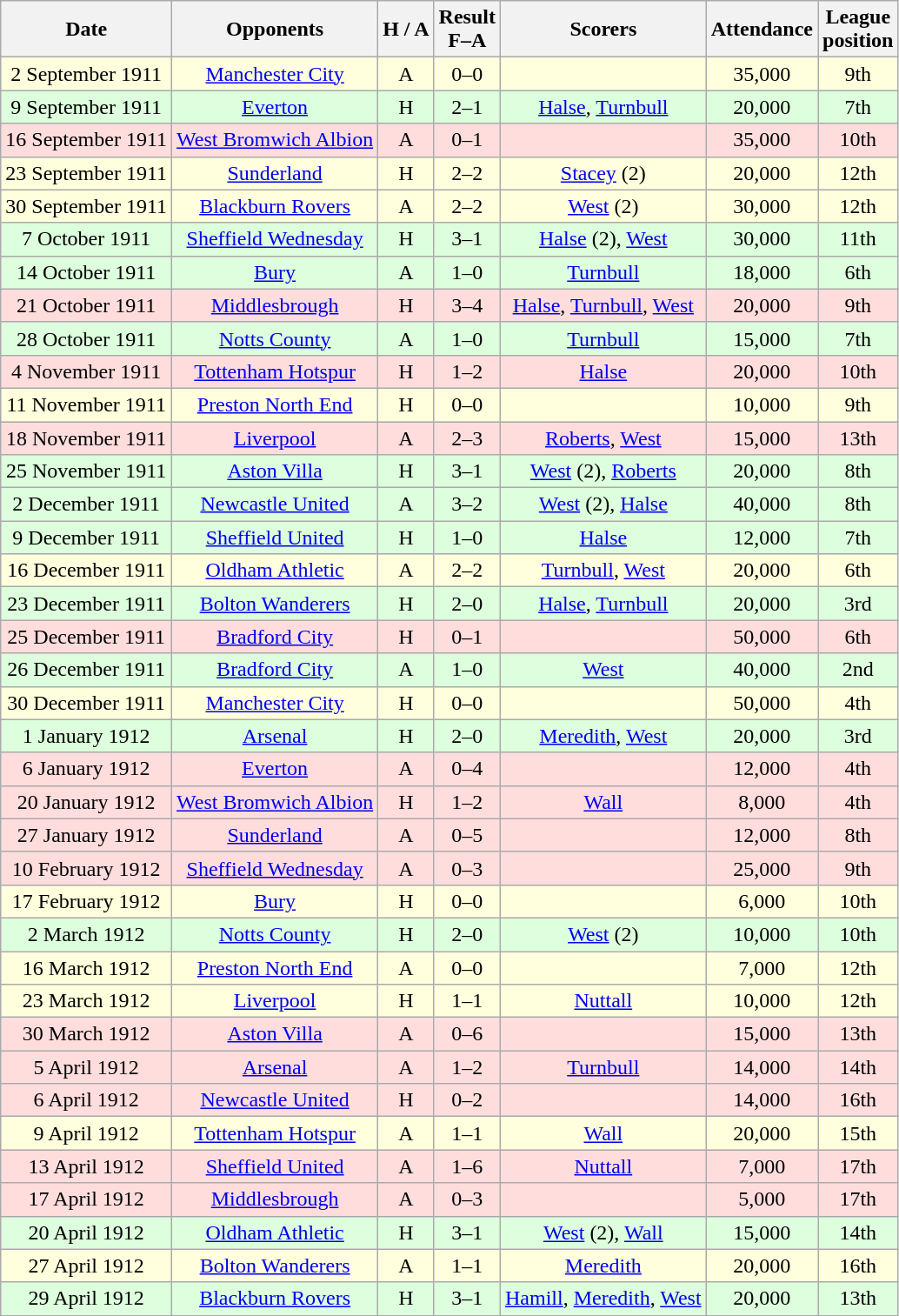<table class="wikitable" style="text-align:center">
<tr>
<th>Date</th>
<th>Opponents</th>
<th>H / A</th>
<th>Result<br>F–A</th>
<th>Scorers</th>
<th>Attendance</th>
<th>League<br>position</th>
</tr>
<tr bgcolor="#ffffdd">
<td>2 September 1911</td>
<td><a href='#'>Manchester City</a></td>
<td>A</td>
<td>0–0</td>
<td></td>
<td>35,000</td>
<td>9th</td>
</tr>
<tr bgcolor="#ddffdd">
<td>9 September 1911</td>
<td><a href='#'>Everton</a></td>
<td>H</td>
<td>2–1</td>
<td><a href='#'>Halse</a>, <a href='#'>Turnbull</a></td>
<td>20,000</td>
<td>7th</td>
</tr>
<tr bgcolor="#ffdddd">
<td>16 September 1911</td>
<td><a href='#'>West Bromwich Albion</a></td>
<td>A</td>
<td>0–1</td>
<td></td>
<td>35,000</td>
<td>10th</td>
</tr>
<tr bgcolor="#ffffdd">
<td>23 September 1911</td>
<td><a href='#'>Sunderland</a></td>
<td>H</td>
<td>2–2</td>
<td><a href='#'>Stacey</a> (2)</td>
<td>20,000</td>
<td>12th</td>
</tr>
<tr bgcolor="#ffffdd">
<td>30 September 1911</td>
<td><a href='#'>Blackburn Rovers</a></td>
<td>A</td>
<td>2–2</td>
<td><a href='#'>West</a> (2)</td>
<td>30,000</td>
<td>12th</td>
</tr>
<tr bgcolor="#ddffdd">
<td>7 October 1911</td>
<td><a href='#'>Sheffield Wednesday</a></td>
<td>H</td>
<td>3–1</td>
<td><a href='#'>Halse</a> (2), <a href='#'>West</a></td>
<td>30,000</td>
<td>11th</td>
</tr>
<tr bgcolor="#ddffdd">
<td>14 October 1911</td>
<td><a href='#'>Bury</a></td>
<td>A</td>
<td>1–0</td>
<td><a href='#'>Turnbull</a></td>
<td>18,000</td>
<td>6th</td>
</tr>
<tr bgcolor="#ffdddd">
<td>21 October 1911</td>
<td><a href='#'>Middlesbrough</a></td>
<td>H</td>
<td>3–4</td>
<td><a href='#'>Halse</a>, <a href='#'>Turnbull</a>, <a href='#'>West</a></td>
<td>20,000</td>
<td>9th</td>
</tr>
<tr bgcolor="#ddffdd">
<td>28 October 1911</td>
<td><a href='#'>Notts County</a></td>
<td>A</td>
<td>1–0</td>
<td><a href='#'>Turnbull</a></td>
<td>15,000</td>
<td>7th</td>
</tr>
<tr bgcolor="#ffdddd">
<td>4 November 1911</td>
<td><a href='#'>Tottenham Hotspur</a></td>
<td>H</td>
<td>1–2</td>
<td><a href='#'>Halse</a></td>
<td>20,000</td>
<td>10th</td>
</tr>
<tr bgcolor="#ffffdd">
<td>11 November 1911</td>
<td><a href='#'>Preston North End</a></td>
<td>H</td>
<td>0–0</td>
<td></td>
<td>10,000</td>
<td>9th</td>
</tr>
<tr bgcolor="#ffdddd">
<td>18 November 1911</td>
<td><a href='#'>Liverpool</a></td>
<td>A</td>
<td>2–3</td>
<td><a href='#'>Roberts</a>, <a href='#'>West</a></td>
<td>15,000</td>
<td>13th</td>
</tr>
<tr bgcolor="#ddffdd">
<td>25 November 1911</td>
<td><a href='#'>Aston Villa</a></td>
<td>H</td>
<td>3–1</td>
<td><a href='#'>West</a> (2), <a href='#'>Roberts</a></td>
<td>20,000</td>
<td>8th</td>
</tr>
<tr bgcolor="#ddffdd">
<td>2 December 1911</td>
<td><a href='#'>Newcastle United</a></td>
<td>A</td>
<td>3–2</td>
<td><a href='#'>West</a> (2), <a href='#'>Halse</a></td>
<td>40,000</td>
<td>8th</td>
</tr>
<tr bgcolor="#ddffdd">
<td>9 December 1911</td>
<td><a href='#'>Sheffield United</a></td>
<td>H</td>
<td>1–0</td>
<td><a href='#'>Halse</a></td>
<td>12,000</td>
<td>7th</td>
</tr>
<tr bgcolor="#ffffdd">
<td>16 December 1911</td>
<td><a href='#'>Oldham Athletic</a></td>
<td>A</td>
<td>2–2</td>
<td><a href='#'>Turnbull</a>, <a href='#'>West</a></td>
<td>20,000</td>
<td>6th</td>
</tr>
<tr bgcolor="#ddffdd">
<td>23 December 1911</td>
<td><a href='#'>Bolton Wanderers</a></td>
<td>H</td>
<td>2–0</td>
<td><a href='#'>Halse</a>, <a href='#'>Turnbull</a></td>
<td>20,000</td>
<td>3rd</td>
</tr>
<tr bgcolor="#ffdddd">
<td>25 December 1911</td>
<td><a href='#'>Bradford City</a></td>
<td>H</td>
<td>0–1</td>
<td></td>
<td>50,000</td>
<td>6th</td>
</tr>
<tr bgcolor="#ddffdd">
<td>26 December 1911</td>
<td><a href='#'>Bradford City</a></td>
<td>A</td>
<td>1–0</td>
<td><a href='#'>West</a></td>
<td>40,000</td>
<td>2nd</td>
</tr>
<tr bgcolor="#ffffdd">
<td>30 December 1911</td>
<td><a href='#'>Manchester City</a></td>
<td>H</td>
<td>0–0</td>
<td></td>
<td>50,000</td>
<td>4th</td>
</tr>
<tr bgcolor="#ddffdd">
<td>1 January 1912</td>
<td><a href='#'>Arsenal</a></td>
<td>H</td>
<td>2–0</td>
<td><a href='#'>Meredith</a>, <a href='#'>West</a></td>
<td>20,000</td>
<td>3rd</td>
</tr>
<tr bgcolor="#ffdddd">
<td>6 January 1912</td>
<td><a href='#'>Everton</a></td>
<td>A</td>
<td>0–4</td>
<td></td>
<td>12,000</td>
<td>4th</td>
</tr>
<tr bgcolor="#ffdddd">
<td>20 January 1912</td>
<td><a href='#'>West Bromwich Albion</a></td>
<td>H</td>
<td>1–2</td>
<td><a href='#'>Wall</a></td>
<td>8,000</td>
<td>4th</td>
</tr>
<tr bgcolor="#ffdddd">
<td>27 January 1912</td>
<td><a href='#'>Sunderland</a></td>
<td>A</td>
<td>0–5</td>
<td></td>
<td>12,000</td>
<td>8th</td>
</tr>
<tr bgcolor="#ffdddd">
<td>10 February 1912</td>
<td><a href='#'>Sheffield Wednesday</a></td>
<td>A</td>
<td>0–3</td>
<td></td>
<td>25,000</td>
<td>9th</td>
</tr>
<tr bgcolor="#ffffdd">
<td>17 February 1912</td>
<td><a href='#'>Bury</a></td>
<td>H</td>
<td>0–0</td>
<td></td>
<td>6,000</td>
<td>10th</td>
</tr>
<tr bgcolor="#ddffdd">
<td>2 March 1912</td>
<td><a href='#'>Notts County</a></td>
<td>H</td>
<td>2–0</td>
<td><a href='#'>West</a> (2)</td>
<td>10,000</td>
<td>10th</td>
</tr>
<tr bgcolor="#ffffdd">
<td>16 March 1912</td>
<td><a href='#'>Preston North End</a></td>
<td>A</td>
<td>0–0</td>
<td></td>
<td>7,000</td>
<td>12th</td>
</tr>
<tr bgcolor="#ffffdd">
<td>23 March 1912</td>
<td><a href='#'>Liverpool</a></td>
<td>H</td>
<td>1–1</td>
<td><a href='#'>Nuttall</a></td>
<td>10,000</td>
<td>12th</td>
</tr>
<tr bgcolor="#ffdddd">
<td>30 March 1912</td>
<td><a href='#'>Aston Villa</a></td>
<td>A</td>
<td>0–6</td>
<td></td>
<td>15,000</td>
<td>13th</td>
</tr>
<tr bgcolor="#ffdddd">
<td>5 April 1912</td>
<td><a href='#'>Arsenal</a></td>
<td>A</td>
<td>1–2</td>
<td><a href='#'>Turnbull</a></td>
<td>14,000</td>
<td>14th</td>
</tr>
<tr bgcolor="#ffdddd">
<td>6 April 1912</td>
<td><a href='#'>Newcastle United</a></td>
<td>H</td>
<td>0–2</td>
<td></td>
<td>14,000</td>
<td>16th</td>
</tr>
<tr bgcolor="#ffffdd">
<td>9 April 1912</td>
<td><a href='#'>Tottenham Hotspur</a></td>
<td>A</td>
<td>1–1</td>
<td><a href='#'>Wall</a></td>
<td>20,000</td>
<td>15th</td>
</tr>
<tr bgcolor="#ffdddd">
<td>13 April 1912</td>
<td><a href='#'>Sheffield United</a></td>
<td>A</td>
<td>1–6</td>
<td><a href='#'>Nuttall</a></td>
<td>7,000</td>
<td>17th</td>
</tr>
<tr bgcolor="#ffdddd">
<td>17 April 1912</td>
<td><a href='#'>Middlesbrough</a></td>
<td>A</td>
<td>0–3</td>
<td></td>
<td>5,000</td>
<td>17th</td>
</tr>
<tr bgcolor="#ddffdd">
<td>20 April 1912</td>
<td><a href='#'>Oldham Athletic</a></td>
<td>H</td>
<td>3–1</td>
<td><a href='#'>West</a> (2), <a href='#'>Wall</a></td>
<td>15,000</td>
<td>14th</td>
</tr>
<tr bgcolor="#ffffdd">
<td>27 April 1912</td>
<td><a href='#'>Bolton Wanderers</a></td>
<td>A</td>
<td>1–1</td>
<td><a href='#'>Meredith</a></td>
<td>20,000</td>
<td>16th</td>
</tr>
<tr bgcolor="#ddffdd">
<td>29 April 1912</td>
<td><a href='#'>Blackburn Rovers</a></td>
<td>H</td>
<td>3–1</td>
<td><a href='#'>Hamill</a>, <a href='#'>Meredith</a>, <a href='#'>West</a></td>
<td>20,000</td>
<td>13th</td>
</tr>
</table>
